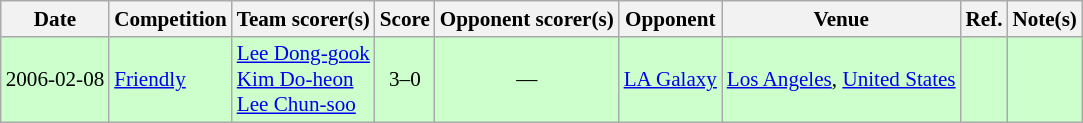<table class="wikitable" style="font-size:88%;">
<tr>
<th>Date</th>
<th>Competition</th>
<th>Team scorer(s)</th>
<th>Score</th>
<th>Opponent scorer(s)</th>
<th>Opponent</th>
<th>Venue</th>
<th>Ref.</th>
<th>Note(s)</th>
</tr>
<tr bgcolor="#ccffcc">
<td>2006-02-08</td>
<td><a href='#'>Friendly</a></td>
<td><a href='#'>Lee Dong-gook</a> <br><a href='#'>Kim Do-heon</a> <br><a href='#'>Lee Chun-soo</a> </td>
<td align="center">3–0</td>
<td align="center">—</td>
<td> <a href='#'>LA Galaxy</a></td>
<td><a href='#'>Los Angeles</a>, <a href='#'>United States</a></td>
<td></td>
<td></td>
</tr>
</table>
